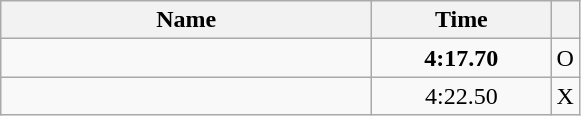<table class="wikitable" style="text-align:center;">
<tr>
<th style="width:15em">Name</th>
<th style="width:7em">Time</th>
<th></th>
</tr>
<tr>
<td align=left></td>
<td><strong>4:17.70</strong></td>
<td>O</td>
</tr>
<tr>
<td align=left></td>
<td>4:22.50</td>
<td>X</td>
</tr>
</table>
